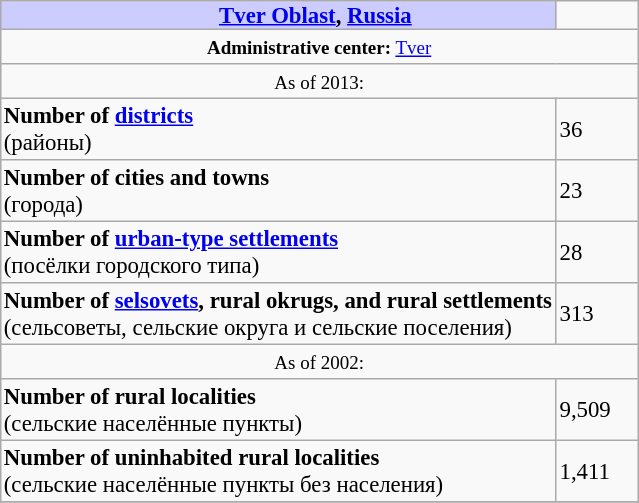<table border=1 align="right" cellpadding=2 cellspacing=0 style="margin: 0 0 1em 1em; background: #f9f9f9; border: 1px #aaa solid; border-collapse: collapse; font-size: 95%;">
<tr>
<th bgcolor="#ccccff" style="padding:0 0 0 50px;"><a href='#'>Tver Oblast</a>, <a href='#'>Russia</a></th>
<td width="50px"></td>
</tr>
<tr>
<td colspan=2 align="center"><small><strong>Administrative center:</strong> <a href='#'>Tver</a></small></td>
</tr>
<tr>
<td colspan=2 align="center"><small>As of 2013:</small></td>
</tr>
<tr>
<td><strong>Number of <a href='#'>districts</a></strong><br>(районы)</td>
<td>36</td>
</tr>
<tr>
<td><strong>Number of cities and towns</strong><br>(города)</td>
<td>23</td>
</tr>
<tr>
<td><strong>Number of <a href='#'>urban-type settlements</a></strong><br>(посёлки городского типа)</td>
<td>28</td>
</tr>
<tr>
<td><strong>Number of <a href='#'>selsovets</a>, rural okrugs, and rural settlements</strong><br>(сельсоветы, сельские округа и сельские поселения)</td>
<td>313</td>
</tr>
<tr>
<td colspan=2 align="center"><small>As of 2002:</small></td>
</tr>
<tr>
<td><strong>Number of rural localities</strong><br>(сельские населённые пункты)</td>
<td>9,509</td>
</tr>
<tr>
<td><strong>Number of uninhabited rural localities</strong><br>(сельские населённые пункты без населения)</td>
<td>1,411</td>
</tr>
<tr>
</tr>
</table>
